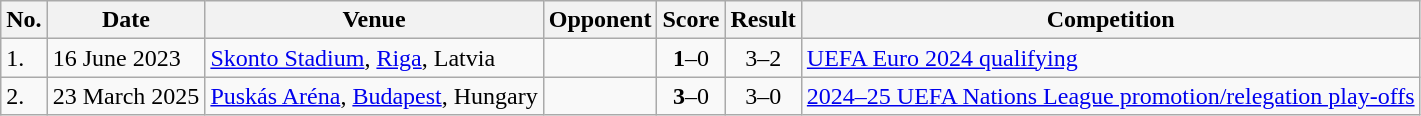<table class="wikitable">
<tr>
<th>No.</th>
<th>Date</th>
<th>Venue</th>
<th>Opponent</th>
<th>Score</th>
<th>Result</th>
<th>Competition</th>
</tr>
<tr>
<td>1.</td>
<td>16 June 2023</td>
<td><a href='#'>Skonto Stadium</a>, <a href='#'>Riga</a>, Latvia</td>
<td></td>
<td align=center><strong>1</strong>–0</td>
<td align=center>3–2</td>
<td><a href='#'>UEFA Euro 2024 qualifying</a></td>
</tr>
<tr>
<td>2.</td>
<td>23 March 2025</td>
<td><a href='#'>Puskás Aréna</a>, <a href='#'>Budapest</a>, Hungary</td>
<td></td>
<td align=center><strong>3</strong>–0</td>
<td align=center>3–0</td>
<td><a href='#'>2024–25 UEFA Nations League promotion/relegation play-offs</a></td>
</tr>
</table>
